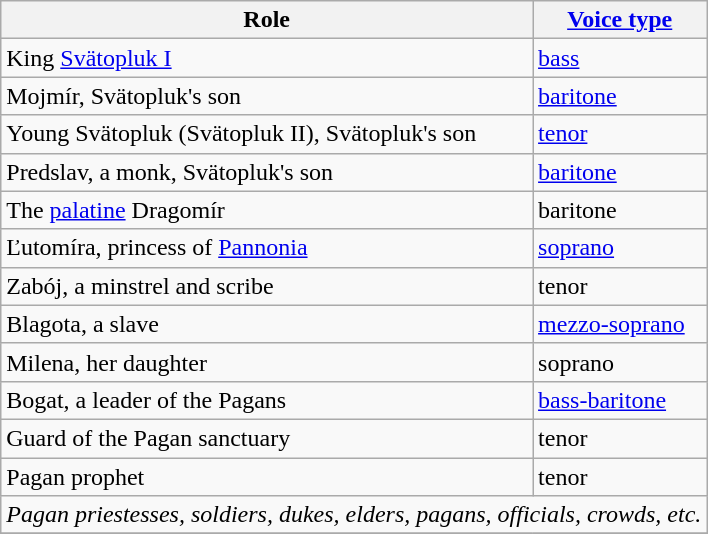<table class="wikitable">
<tr>
<th>Role</th>
<th><a href='#'>Voice type</a></th>
</tr>
<tr>
<td>King <a href='#'>Svätopluk I</a></td>
<td><a href='#'>bass</a></td>
</tr>
<tr>
<td>Mojmír, Svätopluk's  son</td>
<td><a href='#'>baritone</a></td>
</tr>
<tr>
<td>Young Svätopluk (Svätopluk II), Svätopluk's son</td>
<td><a href='#'>tenor</a></td>
</tr>
<tr>
<td>Predslav, a monk, Svätopluk's son</td>
<td><a href='#'>baritone</a></td>
</tr>
<tr>
<td>The <a href='#'>palatine</a> Dragomír</td>
<td>baritone</td>
</tr>
<tr>
<td>Ľutomíra, princess of <a href='#'>Pannonia</a></td>
<td><a href='#'>soprano</a></td>
</tr>
<tr>
<td>Zabój, a minstrel and scribe</td>
<td>tenor</td>
</tr>
<tr>
<td>Blagota, a slave</td>
<td><a href='#'>mezzo-soprano</a></td>
</tr>
<tr>
<td>Milena, her daughter</td>
<td>soprano</td>
</tr>
<tr>
<td>Bogat, a leader of the Pagans</td>
<td><a href='#'>bass-baritone</a></td>
</tr>
<tr>
<td>Guard of the Pagan sanctuary</td>
<td>tenor</td>
</tr>
<tr>
<td>Pagan prophet</td>
<td>tenor</td>
</tr>
<tr>
<td colspan="2"><em>Pagan priestesses, soldiers, dukes, elders,  pagans, officials, crowds, etc.</td>
</tr>
<tr>
</tr>
</table>
